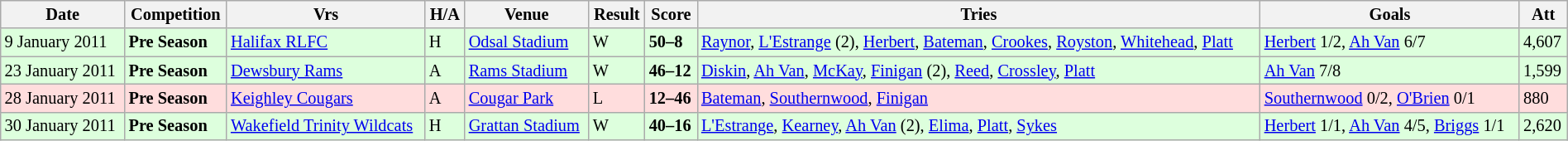<table class="wikitable" style="font-size:85%;" width="100%">
<tr>
<th>Date</th>
<th>Competition</th>
<th>Vrs</th>
<th>H/A</th>
<th>Venue</th>
<th>Result</th>
<th>Score</th>
<th>Tries</th>
<th>Goals</th>
<th>Att</th>
</tr>
<tr style="background:#ddffdd;">
<td>9 January 2011</td>
<td><strong>Pre Season</strong></td>
<td><a href='#'>Halifax RLFC</a></td>
<td>H</td>
<td><a href='#'>Odsal Stadium</a></td>
<td>W</td>
<td><strong>50–8</strong></td>
<td><a href='#'>Raynor</a>, <a href='#'>L'Estrange</a> (2), <a href='#'>Herbert</a>, <a href='#'>Bateman</a>, <a href='#'>Crookes</a>, <a href='#'>Royston</a>, <a href='#'>Whitehead</a>, <a href='#'>Platt</a></td>
<td><a href='#'>Herbert</a> 1/2, <a href='#'>Ah Van</a> 6/7</td>
<td>4,607</td>
</tr>
<tr style="background:#ddffdd;">
<td>23 January 2011</td>
<td><strong>Pre Season</strong></td>
<td><a href='#'>Dewsbury Rams</a></td>
<td>A</td>
<td><a href='#'>Rams Stadium</a></td>
<td>W</td>
<td><strong>46–12</strong></td>
<td><a href='#'>Diskin</a>, <a href='#'>Ah Van</a>, <a href='#'>McKay</a>, <a href='#'>Finigan</a> (2), <a href='#'>Reed</a>, <a href='#'>Crossley</a>, <a href='#'>Platt</a></td>
<td><a href='#'>Ah Van</a> 7/8</td>
<td>1,599</td>
</tr>
<tr style="background:#ffdddd;" width=20|>
<td>28 January 2011</td>
<td><strong>Pre Season</strong></td>
<td><a href='#'>Keighley Cougars</a></td>
<td>A</td>
<td><a href='#'>Cougar Park</a></td>
<td>L</td>
<td><strong>12–46</strong></td>
<td><a href='#'>Bateman</a>, <a href='#'>Southernwood</a>, <a href='#'>Finigan</a></td>
<td><a href='#'>Southernwood</a> 0/2, <a href='#'>O'Brien</a> 0/1</td>
<td>880</td>
</tr>
<tr style="background:#ddffdd;" width=20|>
<td>30 January 2011</td>
<td><strong>Pre Season</strong></td>
<td><a href='#'>Wakefield Trinity Wildcats</a></td>
<td>H</td>
<td><a href='#'>Grattan Stadium</a></td>
<td>W</td>
<td><strong>40–16</strong></td>
<td><a href='#'>L'Estrange</a>, <a href='#'>Kearney</a>, <a href='#'>Ah Van</a> (2), <a href='#'>Elima</a>, <a href='#'>Platt</a>, <a href='#'>Sykes</a></td>
<td><a href='#'>Herbert</a> 1/1, <a href='#'>Ah Van</a> 4/5, <a href='#'>Briggs</a> 1/1</td>
<td>2,620</td>
</tr>
</table>
